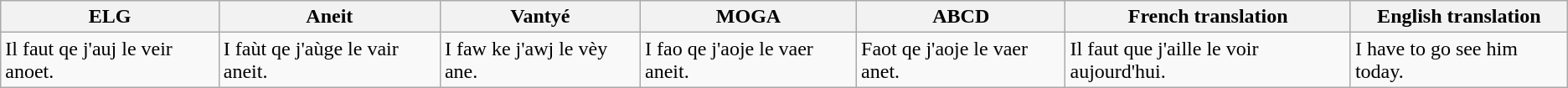<table class="wikitable">
<tr>
<th>ELG</th>
<th>Aneit</th>
<th>Vantyé</th>
<th>MOGA</th>
<th>ABCD</th>
<th>French translation</th>
<th>English translation</th>
</tr>
<tr>
<td>Il faut qe j'auj le veir anoet.</td>
<td>I faùt qe j'aùge le vair aneit.</td>
<td>I faw ke j'awj le vèy ane.</td>
<td>I fao qe j'aoje le vaer aneit.</td>
<td>Faot qe j'aoje le vaer anet.</td>
<td>Il faut que j'aille le voir aujourd'hui.</td>
<td>I have to go see him today.</td>
</tr>
</table>
